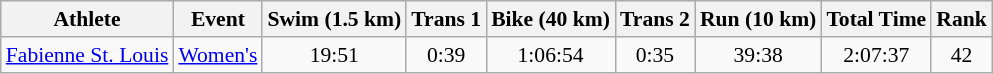<table class="wikitable" style="font-size:90%">
<tr>
<th>Athlete</th>
<th>Event</th>
<th>Swim (1.5 km)</th>
<th>Trans 1</th>
<th>Bike (40 km)</th>
<th>Trans 2</th>
<th>Run (10 km)</th>
<th>Total Time</th>
<th>Rank</th>
</tr>
<tr align=center>
<td align=left><a href='#'>Fabienne St. Louis</a></td>
<td align=left><a href='#'>Women's</a></td>
<td>19:51</td>
<td>0:39</td>
<td>1:06:54</td>
<td>0:35</td>
<td>39:38</td>
<td>2:07:37</td>
<td>42</td>
</tr>
</table>
